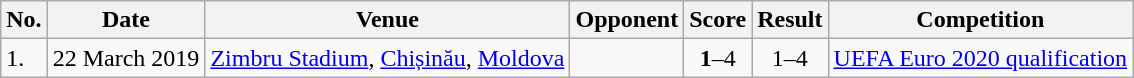<table class="wikitable" style="font-size:100%;">
<tr>
<th>No.</th>
<th>Date</th>
<th>Venue</th>
<th>Opponent</th>
<th>Score</th>
<th>Result</th>
<th>Competition</th>
</tr>
<tr>
<td>1.</td>
<td>22 March 2019</td>
<td><a href='#'>Zimbru Stadium</a>, <a href='#'>Chișinău</a>, <a href='#'>Moldova</a></td>
<td></td>
<td align=center><strong>1</strong>–4</td>
<td align=center>1–4</td>
<td><a href='#'>UEFA Euro 2020 qualification</a></td>
</tr>
</table>
